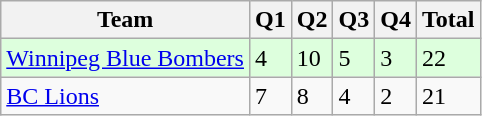<table class="wikitable">
<tr>
<th>Team</th>
<th>Q1</th>
<th>Q2</th>
<th>Q3</th>
<th>Q4</th>
<th>Total</th>
</tr>
<tr style="background-color:#DDFFDD">
<td><a href='#'>Winnipeg Blue Bombers</a></td>
<td>4</td>
<td>10</td>
<td>5</td>
<td>3</td>
<td>22</td>
</tr>
<tr>
<td><a href='#'>BC Lions</a></td>
<td>7</td>
<td>8</td>
<td>4</td>
<td>2</td>
<td>21</td>
</tr>
</table>
